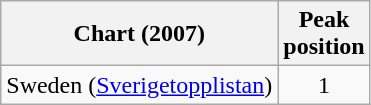<table class="wikitable plainrowheaders">
<tr>
<th>Chart (2007)</th>
<th>Peak<br>position</th>
</tr>
<tr>
<td>Sweden (<a href='#'>Sverigetopplistan</a>)</td>
<td align="center">1</td>
</tr>
</table>
